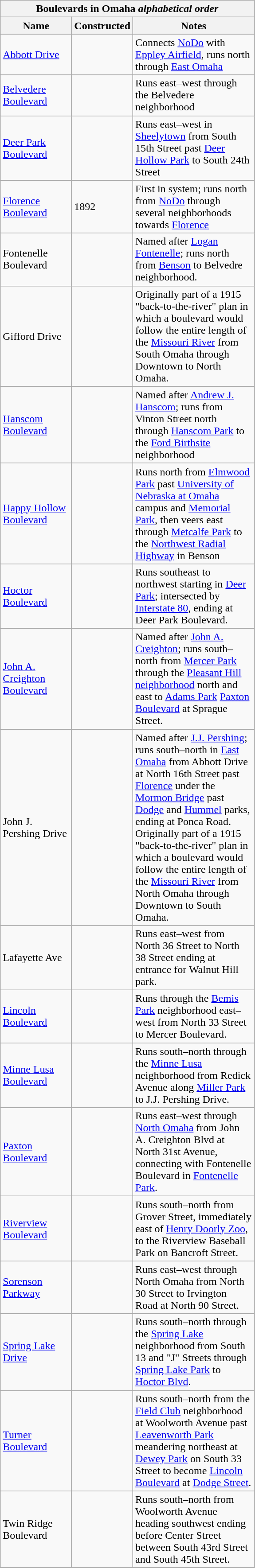<table class="wikitable">
<tr>
<th align="center" colspan="6"><strong>Boulevards in Omaha</strong> <em>alphabetical order</em></th>
</tr>
<tr>
<th scope="col" width="100">Name</th>
<th scope="col" width="50">Constructed</th>
<th scope="col" width="175">Notes</th>
</tr>
<tr>
<td><a href='#'>Abbott Drive</a></td>
<td></td>
<td>Connects <a href='#'>NoDo</a> with <a href='#'>Eppley Airfield</a>, runs north through <a href='#'>East Omaha</a></td>
</tr>
<tr>
<td><a href='#'>Belvedere Boulevard</a></td>
<td></td>
<td>Runs east–west through the Belvedere neighborhood</td>
</tr>
<tr>
<td><a href='#'>Deer Park Boulevard</a></td>
<td></td>
<td>Runs east–west in <a href='#'>Sheelytown</a> from South 15th Street past <a href='#'>Deer Hollow Park</a> to South 24th Street</td>
</tr>
<tr>
<td><a href='#'>Florence Boulevard</a></td>
<td>1892</td>
<td>First in system; runs north from <a href='#'>NoDo</a> through several neighborhoods towards <a href='#'>Florence</a></td>
</tr>
<tr>
<td>Fontenelle Boulevard</td>
<td></td>
<td>Named after <a href='#'>Logan Fontenelle</a>; runs north from <a href='#'>Benson</a> to Belvedre neighborhood.</td>
</tr>
<tr>
<td>Gifford Drive</td>
<td></td>
<td>Originally part of a 1915 "back-to-the-river" plan in which a boulevard would follow the entire length of the <a href='#'>Missouri River</a> from South Omaha through Downtown to North Omaha.</td>
</tr>
<tr>
<td><a href='#'>Hanscom Boulevard</a></td>
<td></td>
<td>Named after <a href='#'>Andrew J. Hanscom</a>; runs from Vinton Street north through <a href='#'>Hanscom Park</a> to the <a href='#'>Ford Birthsite</a> neighborhood</td>
</tr>
<tr>
<td><a href='#'>Happy Hollow Boulevard</a></td>
<td></td>
<td>Runs north from <a href='#'>Elmwood Park</a> past <a href='#'>University of Nebraska at Omaha</a> campus and <a href='#'>Memorial Park</a>, then veers east through <a href='#'>Metcalfe Park</a> to the <a href='#'>Northwest Radial Highway</a> in Benson</td>
</tr>
<tr>
<td><a href='#'>Hoctor Boulevard</a></td>
<td></td>
<td>Runs southeast to northwest starting in <a href='#'>Deer Park</a>; intersected by <a href='#'>Interstate 80</a>, ending at Deer Park Boulevard.</td>
</tr>
<tr>
<td><a href='#'>John A. Creighton Boulevard</a></td>
<td></td>
<td>Named after <a href='#'>John A. Creighton</a>; runs south–north from <a href='#'>Mercer Park</a> through the <a href='#'>Pleasant Hill neighborhood</a> north and east to <a href='#'>Adams Park</a> <a href='#'>Paxton Boulevard</a> at Sprague Street.</td>
</tr>
<tr>
<td>John J. Pershing Drive</td>
<td></td>
<td>Named after <a href='#'>J.J. Pershing</a>; runs south–north in <a href='#'>East Omaha</a> from Abbott Drive at North 16th Street past <a href='#'>Florence</a> under the <a href='#'>Mormon Bridge</a> past <a href='#'>Dodge</a> and <a href='#'>Hummel</a> parks, ending at Ponca Road. Originally part of a 1915 "back-to-the-river" plan in which a boulevard would follow the entire length of the <a href='#'>Missouri River</a> from North Omaha through Downtown to South Omaha.</td>
</tr>
<tr>
<td>Lafayette Ave</td>
<td></td>
<td>Runs east–west from North 36 Street to North 38 Street ending at entrance for Walnut Hill park.</td>
</tr>
<tr>
<td><a href='#'>Lincoln Boulevard</a></td>
<td></td>
<td>Runs through the <a href='#'>Bemis Park</a> neighborhood east–west from North 33 Street to Mercer Boulevard.</td>
</tr>
<tr>
<td><a href='#'>Minne Lusa Boulevard</a></td>
<td></td>
<td>Runs south–north through the <a href='#'>Minne Lusa</a> neighborhood from Redick Avenue along <a href='#'>Miller Park</a> to J.J. Pershing Drive.</td>
</tr>
<tr>
<td><a href='#'>Paxton Boulevard</a></td>
<td></td>
<td>Runs east–west through <a href='#'>North Omaha</a> from John A. Creighton Blvd at North 31st Avenue, connecting with Fontenelle Boulevard in <a href='#'>Fontenelle Park</a>.</td>
</tr>
<tr>
<td><a href='#'>Riverview Boulevard</a></td>
<td></td>
<td>Runs south–north from Grover Street, immediately east of <a href='#'>Henry Doorly Zoo</a>, to the Riverview Baseball Park on Bancroft Street.</td>
</tr>
<tr>
<td><a href='#'>Sorenson Parkway</a></td>
<td></td>
<td>Runs east–west through North Omaha from North 30 Street to Irvington Road at North 90 Street.</td>
</tr>
<tr>
<td><a href='#'>Spring Lake Drive</a></td>
<td></td>
<td>Runs south–north through the <a href='#'>Spring Lake</a> neighborhood from South 13 and "J" Streets through <a href='#'>Spring Lake Park</a> to <a href='#'>Hoctor Blvd</a>.</td>
</tr>
<tr>
<td><a href='#'>Turner Boulevard</a></td>
<td></td>
<td>Runs south–north from the <a href='#'>Field Club</a> neighborhood at Woolworth Avenue past <a href='#'>Leavenworth Park</a> meandering northeast at <a href='#'>Dewey Park</a> on South 33 Street to become <a href='#'>Lincoln Boulevard</a> at <a href='#'>Dodge Street</a>.</td>
</tr>
<tr>
<td>Twin Ridge Boulevard</td>
<td></td>
<td>Runs south–north from Woolworth Avenue heading southwest ending before Center Street between South 43rd Street and South 45th Street.</td>
</tr>
<tr>
</tr>
</table>
